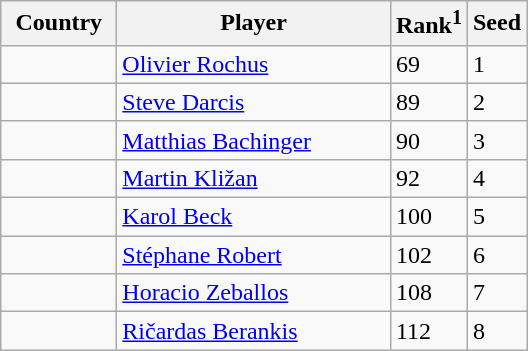<table class="sortable wikitable">
<tr>
<th width="70">Country</th>
<th width="175">Player</th>
<th>Rank<sup>1</sup></th>
<th>Seed</th>
</tr>
<tr>
<td></td>
<td><a href='#'>Olivier Rochus</a></td>
<td>69</td>
<td>1</td>
</tr>
<tr>
<td></td>
<td><a href='#'>Steve Darcis</a></td>
<td>89</td>
<td>2</td>
</tr>
<tr>
<td></td>
<td><a href='#'>Matthias Bachinger</a></td>
<td>90</td>
<td>3</td>
</tr>
<tr>
<td></td>
<td><a href='#'>Martin Kližan</a></td>
<td>92</td>
<td>4</td>
</tr>
<tr>
<td></td>
<td><a href='#'>Karol Beck</a></td>
<td>100</td>
<td>5</td>
</tr>
<tr>
<td></td>
<td><a href='#'>Stéphane Robert</a></td>
<td>102</td>
<td>6</td>
</tr>
<tr>
<td></td>
<td><a href='#'>Horacio Zeballos</a></td>
<td>108</td>
<td>7</td>
</tr>
<tr>
<td></td>
<td><a href='#'>Ričardas Berankis</a></td>
<td>112</td>
<td>8</td>
</tr>
</table>
